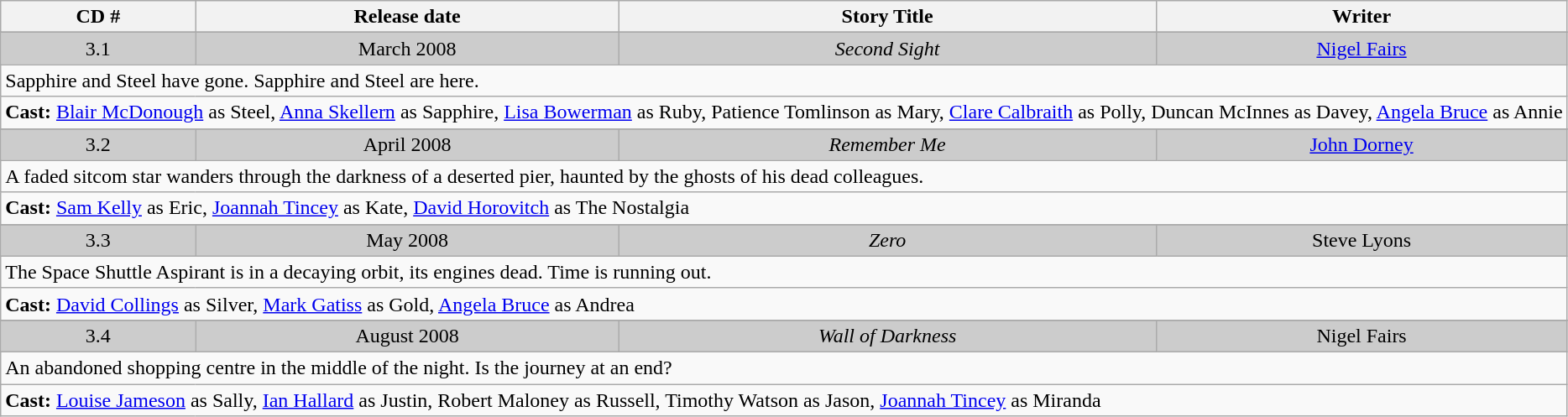<table class="wikitable">
<tr>
<th>CD #</th>
<th>Release date</th>
<th>Story Title</th>
<th>Writer</th>
</tr>
<tr>
</tr>
<tr style="text-align:center; background:#ccc;">
<td style="text-align:center;">3.1</td>
<td style="text-align:center;">March 2008</td>
<td style="text-align:center;"><em>Second Sight</em></td>
<td style="text-align:center;"><a href='#'>Nigel Fairs</a></td>
</tr>
<tr style="text-align:left;">
<td colspan="4">Sapphire and Steel have gone. Sapphire and Steel are here. <br></td>
</tr>
<tr style="text-align:left;">
<td colspan="4"><strong>Cast:</strong> <a href='#'>Blair McDonough</a> as Steel, <a href='#'>Anna Skellern</a> as Sapphire, <a href='#'>Lisa Bowerman</a> as Ruby, Patience Tomlinson as Mary, <a href='#'>Clare Calbraith</a> as Polly, Duncan McInnes as Davey, <a href='#'>Angela Bruce</a> as Annie</td>
</tr>
<tr>
</tr>
<tr style="text-align:center; background:#ccc;">
<td style="text-align:center;">3.2</td>
<td style="text-align:center;">April 2008</td>
<td style="text-align:center;"><em>Remember Me</em></td>
<td style="text-align:center;"><a href='#'>John Dorney</a></td>
</tr>
<tr style="text-align:left;">
<td colspan="4">A faded sitcom star wanders through the darkness of a deserted pier, haunted by the ghosts of his dead colleagues. <br></td>
</tr>
<tr style="text-align:left;">
<td colspan="4"><strong>Cast:</strong> <a href='#'>Sam Kelly</a> as Eric, <a href='#'>Joannah Tincey</a> as Kate, <a href='#'>David Horovitch</a> as The Nostalgia</td>
</tr>
<tr>
</tr>
<tr style="text-align:center; background:#ccc;">
<td style="text-align:center;">3.3</td>
<td style="text-align:center;">May 2008</td>
<td style="text-align:center;"><em>Zero</em></td>
<td style="text-align:center;">Steve Lyons</td>
</tr>
<tr style="text-align:left;">
<td colspan="4">The Space Shuttle Aspirant is in a decaying orbit, its engines dead. Time is running out. <br></td>
</tr>
<tr style="text-align:left;">
<td colspan="4"><strong>Cast:</strong> <a href='#'>David Collings</a> as Silver, <a href='#'>Mark Gatiss</a> as Gold, <a href='#'>Angela Bruce</a> as Andrea</td>
</tr>
<tr>
</tr>
<tr style="text-align:center; background:#ccc;">
<td style="text-align:center;">3.4</td>
<td style="text-align:center;">August 2008</td>
<td style="text-align:center;"><em>Wall of Darkness</em></td>
<td style="text-align:center;">Nigel Fairs</td>
</tr>
<tr style="text-align:left;">
<td colspan="4">An abandoned shopping centre in the middle of the night. Is the journey at an end? <br></td>
</tr>
<tr style="text-align:left;">
<td colspan="4"><strong>Cast:</strong> <a href='#'>Louise Jameson</a> as Sally, <a href='#'>Ian Hallard</a> as Justin, Robert Maloney as Russell, Timothy Watson as Jason, <a href='#'>Joannah Tincey</a> as Miranda</td>
</tr>
</table>
